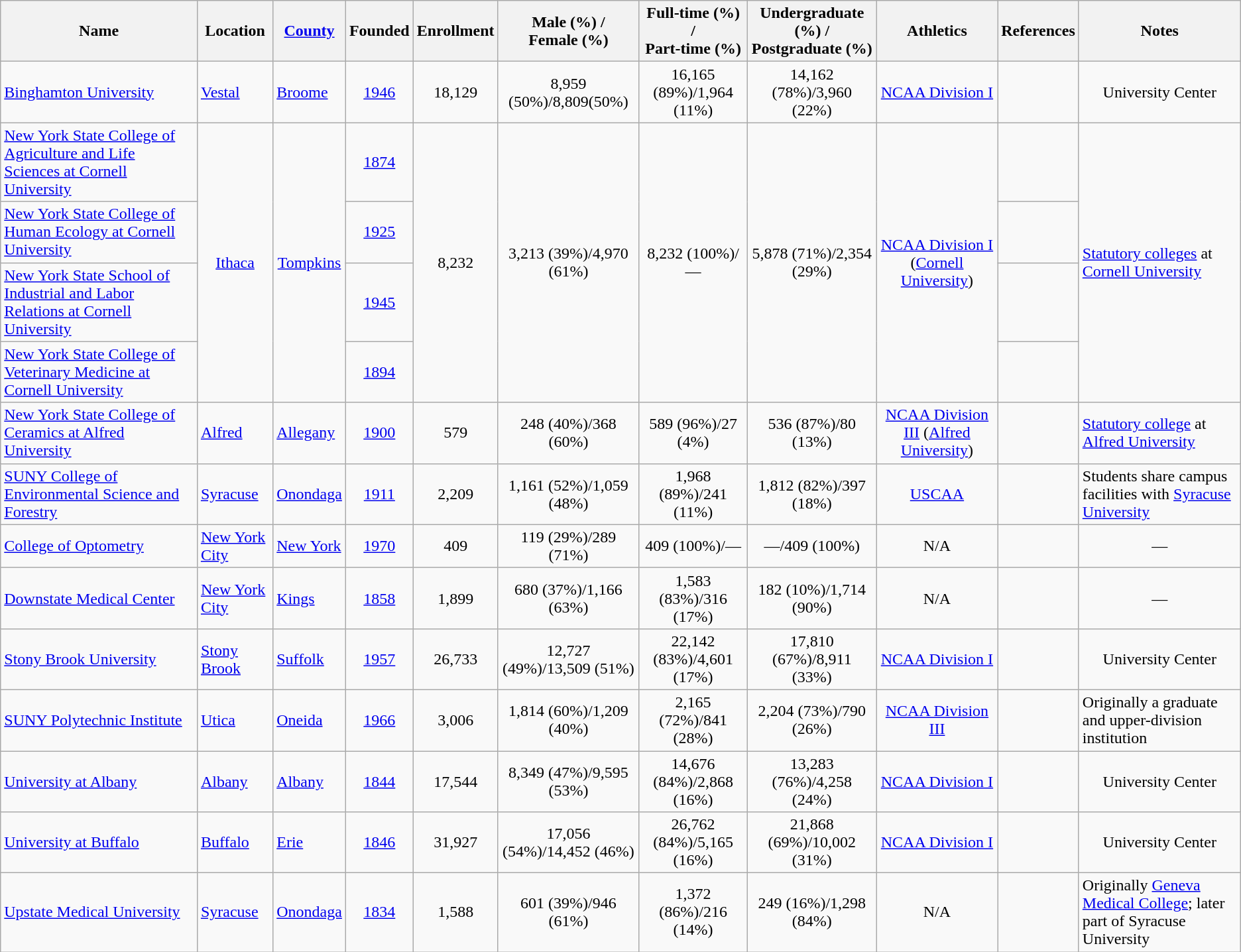<table class="wikitable sortable">
<tr>
<th>Name</th>
<th>Location</th>
<th><a href='#'>County</a></th>
<th>Founded</th>
<th>Enrollment</th>
<th>Male (%) /<br>Female (%)</th>
<th>Full-time (%) /<br>Part-time (%)</th>
<th>Undergraduate (%) /<br>Postgraduate (%)</th>
<th>Athletics</th>
<th class="unsortable">References</th>
<th>Notes</th>
</tr>
<tr>
<td><a href='#'>Binghamton University</a></td>
<td><a href='#'>Vestal</a></td>
<td><a href='#'>Broome</a></td>
<td style="text-align:center;"><a href='#'>1946</a></td>
<td style="text-align:center;">18,129</td>
<td style="text-align:center;">8,959 (50%)/8,809(50%)</td>
<td style="text-align:center;">16,165 (89%)/1,964 (11%)</td>
<td style="text-align:center;">14,162 (78%)/3,960 (22%)</td>
<td style="text-align:center;"><a href='#'>NCAA Division I</a></td>
<td></td>
<td style="text-align:center;">University Center</td>
</tr>
<tr>
<td><a href='#'>New York State College of Agriculture and Life Sciences at Cornell University</a></td>
<td rowspan=4 style="text-align:center;"><a href='#'>Ithaca</a></td>
<td rowspan=4 style="text-align:center;"><a href='#'>Tompkins</a></td>
<td style="text-align:center;"><a href='#'>1874</a></td>
<td rowspan=4 style="text-align:center;">8,232</td>
<td rowspan=4 style="text-align:center;">3,213 (39%)/4,970 (61%)</td>
<td rowspan=4 style="text-align:center;">8,232 (100%)/—</td>
<td rowspan=4 style="text-align:center;">5,878 (71%)/2,354 (29%)</td>
<td rowspan="4" style="text-align:center;"><a href='#'>NCAA Division I</a> (<a href='#'>Cornell University</a>)</td>
<td></td>
<td rowspan=4><a href='#'>Statutory colleges</a> at <a href='#'>Cornell University</a></td>
</tr>
<tr>
<td><a href='#'>New York State College of Human Ecology at Cornell University</a></td>
<td style="text-align:center;"><a href='#'>1925</a></td>
<td></td>
</tr>
<tr>
<td><a href='#'>New York State School of Industrial and Labor Relations at Cornell University</a></td>
<td style="text-align:center;"><a href='#'>1945</a></td>
<td></td>
</tr>
<tr>
<td><a href='#'>New York State College of Veterinary Medicine at Cornell University</a></td>
<td style="text-align:center;"><a href='#'>1894</a></td>
<td></td>
</tr>
<tr>
<td><a href='#'>New York State College of Ceramics at Alfred University</a></td>
<td><a href='#'>Alfred</a></td>
<td><a href='#'>Allegany</a></td>
<td style="text-align:center;"><a href='#'>1900</a></td>
<td style="text-align:center;">579</td>
<td style="text-align:center;">248 (40%)/368 (60%)</td>
<td style="text-align:center;">589 (96%)/27 (4%)</td>
<td style="text-align:center;">536 (87%)/80 (13%)</td>
<td style="text-align:center;"><a href='#'>NCAA Division III</a> (<a href='#'>Alfred University</a>)</td>
<td></td>
<td><a href='#'>Statutory college</a> at <a href='#'>Alfred University</a></td>
</tr>
<tr>
<td><a href='#'>SUNY College of Environmental Science and Forestry</a></td>
<td><a href='#'>Syracuse</a></td>
<td><a href='#'>Onondaga</a></td>
<td style="text-align:center;"><a href='#'>1911</a></td>
<td style="text-align:center;">2,209</td>
<td style="text-align:center;">1,161 (52%)/1,059 (48%)</td>
<td style="text-align:center;">1,968 (89%)/241 (11%)</td>
<td style="text-align:center;">1,812 (82%)/397 (18%)</td>
<td style="text-align:center;"><a href='#'>USCAA</a></td>
<td></td>
<td>Students share campus facilities with <a href='#'>Syracuse University</a></td>
</tr>
<tr>
<td><a href='#'>College of Optometry</a></td>
<td><a href='#'>New York City</a></td>
<td><a href='#'>New York</a></td>
<td style="text-align:center;"><a href='#'>1970</a></td>
<td style="text-align:center;">409</td>
<td style="text-align:center;">119 (29%)/289 (71%)</td>
<td style="text-align:center;">409 (100%)/—</td>
<td style="text-align:center;">—/409 (100%)</td>
<td style="text-align:center;">N/A</td>
<td></td>
<td style="text-align:center;">—</td>
</tr>
<tr>
<td><a href='#'>Downstate Medical Center</a></td>
<td><a href='#'>New York City</a></td>
<td><a href='#'>Kings</a></td>
<td style="text-align:center;"><a href='#'>1858</a></td>
<td style="text-align:center;">1,899</td>
<td style="text-align:center;">680 (37%)/1,166 (63%)</td>
<td style="text-align:center;">1,583 (83%)/316 (17%)</td>
<td style="text-align:center;">182 (10%)/1,714 (90%)</td>
<td style="text-align:center;">N/A</td>
<td></td>
<td style="text-align:center;">—</td>
</tr>
<tr>
<td><a href='#'>Stony Brook University</a></td>
<td><a href='#'>Stony Brook</a></td>
<td><a href='#'>Suffolk</a></td>
<td style="text-align:center;"><a href='#'>1957</a></td>
<td style="text-align:center;">26,733</td>
<td style="text-align:center;">12,727 (49%)/13,509 (51%)</td>
<td style="text-align:center;">22,142 (83%)/4,601 (17%)</td>
<td style="text-align:center;">17,810 (67%)/8,911 (33%)</td>
<td style="text-align:center;"><a href='#'>NCAA Division I</a></td>
<td></td>
<td style="text-align:center;">University Center</td>
</tr>
<tr>
<td><a href='#'>SUNY Polytechnic Institute</a></td>
<td><a href='#'>Utica</a></td>
<td><a href='#'>Oneida</a></td>
<td style="text-align:center;"><a href='#'>1966</a></td>
<td style="text-align:center;">3,006</td>
<td style="text-align:center;">1,814 (60%)/1,209 (40%)</td>
<td style="text-align:center;">2,165 (72%)/841 (28%)</td>
<td style="text-align:center;">2,204 (73%)/790 (26%)</td>
<td style="text-align:center;"><a href='#'>NCAA Division III</a></td>
<td></td>
<td>Originally a graduate and upper-division institution</td>
</tr>
<tr>
<td><a href='#'>University at Albany</a></td>
<td><a href='#'>Albany</a></td>
<td><a href='#'>Albany</a></td>
<td style="text-align:center;"><a href='#'>1844</a></td>
<td style="text-align:center;">17,544</td>
<td style="text-align:center;">8,349 (47%)/9,595 (53%)</td>
<td style="text-align:center;">14,676 (84%)/2,868 (16%)</td>
<td style="text-align:center;">13,283 (76%)/4,258 (24%)</td>
<td style="text-align:center;"><a href='#'>NCAA Division I</a></td>
<td></td>
<td style="text-align:center;">University Center</td>
</tr>
<tr>
<td><a href='#'>University at Buffalo</a></td>
<td><a href='#'>Buffalo</a></td>
<td><a href='#'>Erie</a></td>
<td style="text-align:center;"><a href='#'>1846</a></td>
<td style="text-align:center;">31,927</td>
<td style="text-align:center;">17,056 (54%)/14,452 (46%)</td>
<td style="text-align:center;">26,762 (84%)/5,165 (16%)</td>
<td style="text-align:center;">21,868 (69%)/10,002 (31%)</td>
<td style="text-align:center;"><a href='#'>NCAA Division I</a></td>
<td></td>
<td style="text-align:center;">University Center</td>
</tr>
<tr>
<td><a href='#'>Upstate Medical University</a></td>
<td><a href='#'>Syracuse</a></td>
<td><a href='#'>Onondaga</a></td>
<td style="text-align:center;"><a href='#'>1834</a></td>
<td style="text-align:center;">1,588</td>
<td style="text-align:center;">601 (39%)/946 (61%)</td>
<td style="text-align:center;">1,372 (86%)/216 (14%)</td>
<td style="text-align:center;">249 (16%)/1,298 (84%)</td>
<td style="text-align:center;">N/A</td>
<td></td>
<td>Originally <a href='#'>Geneva Medical College</a>; later part of Syracuse University</td>
</tr>
</table>
